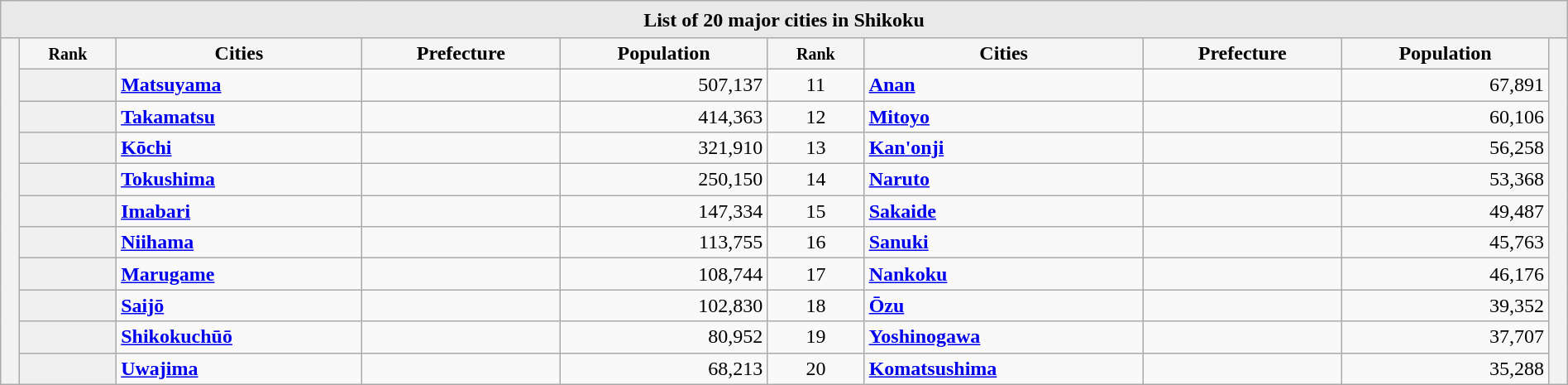<table class="wikitable" style="text-align:left; width:100%; margin-right:10px; font-size:100%">
<tr>
<th colspan="10" style="text-align:center; background:#e9e9e9; padding:0.3em; line-height:1.2em;"><strong>List of 20 major cities in Shikoku</strong></th>
</tr>
<tr>
<th rowspan=30><br><br></th>
<th style="text-align:center; background:#f5f5f5;"><small>Rank</small></th>
<th style="text-align:center; background:#f5f5f5;">Cities</th>
<th style="text-align:center; background:#f5f5f5;">Prefecture</th>
<th style="text-align:center; background:#f5f5f5;">Population</th>
<th style="text-align:center; background:#f5f5f5;"><small>Rank</small></th>
<th style="text-align:center; background:#f5f5f5;">Cities</th>
<th style="text-align:center; background:#f5f5f5;">Prefecture</th>
<th style="text-align:center; background:#f5f5f5;">Population</th>
<th rowspan=21><br><br></th>
</tr>
<tr>
<td style="text-align:center; background:#f0f0f0"></td>
<td align=left> <strong><a href='#'>Matsuyama</a></strong></td>
<td></td>
<td align=right>507,137</td>
<td style="text-align:center">11</td>
<td align=left> <strong><a href='#'>Anan</a></strong></td>
<td></td>
<td align=right>67,891</td>
</tr>
<tr>
<td style="text-align:center; background:#f0f0f0"></td>
<td align=left> <strong><a href='#'>Takamatsu</a></strong></td>
<td></td>
<td align=right>414,363</td>
<td style="text-align:center">12</td>
<td align=left> <strong><a href='#'>Mitoyo</a></strong></td>
<td></td>
<td align=right>60,106</td>
</tr>
<tr>
<td style="text-align:center; background:#f0f0f0"></td>
<td align=left> <strong><a href='#'>Kōchi</a></strong></td>
<td></td>
<td align=right>321,910</td>
<td style="text-align:center">13</td>
<td align=left> <strong><a href='#'>Kan'onji</a></strong></td>
<td></td>
<td align=right>56,258</td>
</tr>
<tr>
<td style="text-align:center; background:#f0f0f0"></td>
<td align=left> <strong><a href='#'>Tokushima</a></strong></td>
<td></td>
<td align=right>250,150</td>
<td style="text-align:center">14</td>
<td align=left> <strong><a href='#'>Naruto</a></strong></td>
<td></td>
<td align=right>53,368</td>
</tr>
<tr>
<td style="text-align:center; background:#f0f0f0"></td>
<td align=left> <strong><a href='#'>Imabari</a></strong></td>
<td></td>
<td align=right>147,334</td>
<td style="text-align:center">15</td>
<td align=left> <strong><a href='#'>Sakaide</a></strong></td>
<td></td>
<td align=right>49,487</td>
</tr>
<tr>
<td style="text-align:center; background:#f0f0f0"></td>
<td align=left> <strong><a href='#'>Niihama</a></strong></td>
<td></td>
<td align=right>113,755</td>
<td style="text-align:center">16</td>
<td align=left> <strong><a href='#'>Sanuki</a></strong></td>
<td></td>
<td align=right>45,763</td>
</tr>
<tr>
<td style="text-align:center; background:#f0f0f0"></td>
<td align=left> <strong><a href='#'>Marugame</a></strong></td>
<td></td>
<td align=right>108,744</td>
<td style="text-align:center">17</td>
<td align=left> <strong><a href='#'>Nankoku</a></strong></td>
<td></td>
<td align=right>46,176</td>
</tr>
<tr>
<td style="text-align:center; background:#f0f0f0"></td>
<td align=left> <strong><a href='#'>Saijō</a></strong></td>
<td></td>
<td align=right>102,830</td>
<td style="text-align:center">18</td>
<td align=left> <strong><a href='#'>Ōzu</a></strong></td>
<td></td>
<td align=right>39,352</td>
</tr>
<tr>
<td style="text-align:center; background:#f0f0f0"></td>
<td align=left> <strong><a href='#'>Shikokuchūō</a></strong></td>
<td></td>
<td align=right>80,952</td>
<td style="text-align:center">19</td>
<td align=left> <strong><a href='#'>Yoshinogawa</a></strong></td>
<td></td>
<td align=right>37,707</td>
</tr>
<tr>
<td style="background:#f0f0f0"></td>
<td align=left> <strong><a href='#'>Uwajima</a></strong></td>
<td></td>
<td align=right>68,213</td>
<td style="text-align:center">20</td>
<td align=left> <strong><a href='#'>Komatsushima</a></strong></td>
<td></td>
<td align=right>35,288</td>
</tr>
</table>
